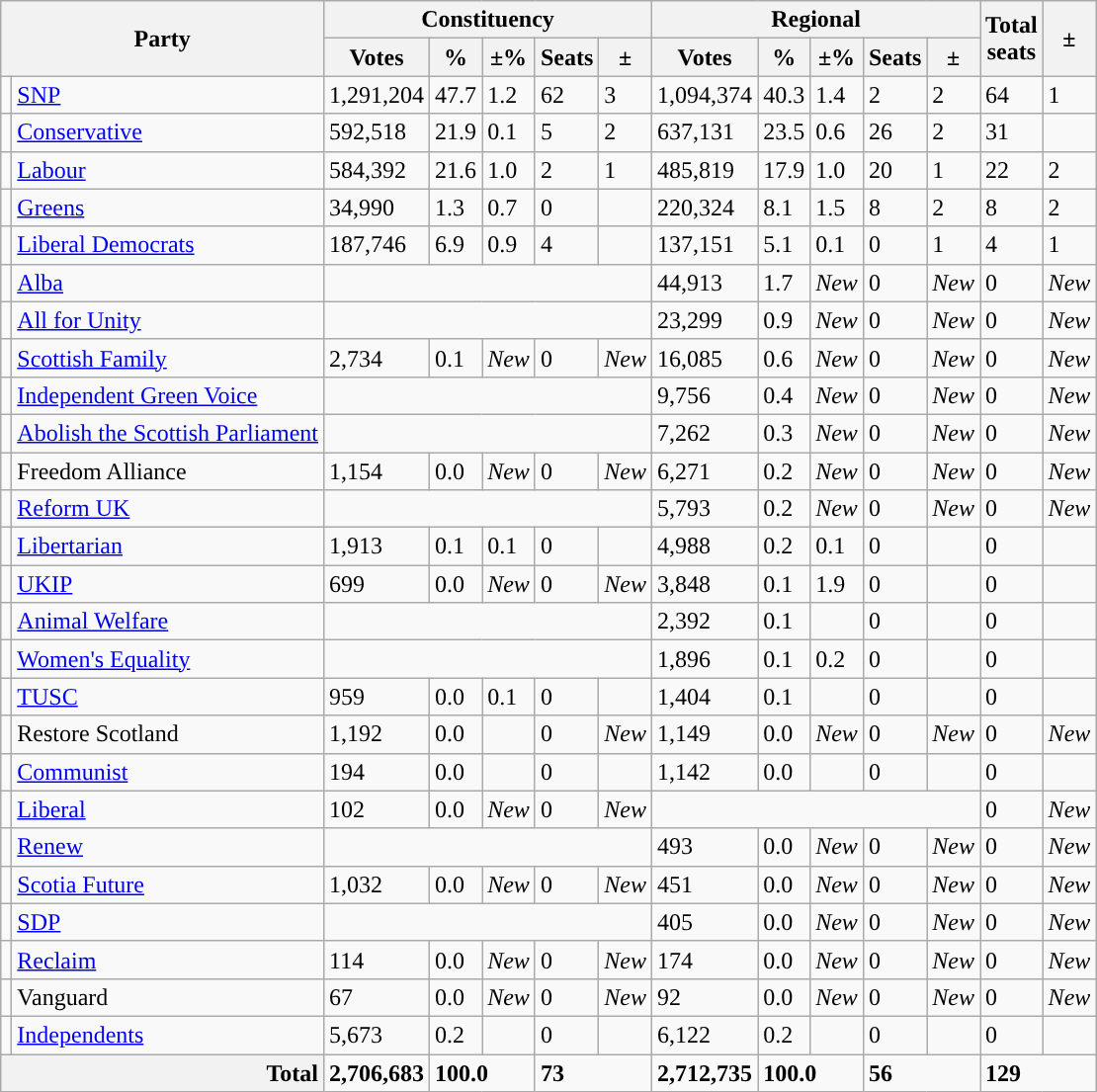<table class="wikitable sortable">
<tr>
<th colspan="2" rowspan="2">Party</th>
<th colspan="5">Constituency</th>
<th colspan="5">Regional</th>
<th rowspan="2">Total<br>seats</th>
<th rowspan="2">±</th>
</tr>
<tr>
<th>Votes</th>
<th>%</th>
<th>±%</th>
<th>Seats</th>
<th>±</th>
<th>Votes</th>
<th>%</th>
<th>±%</th>
<th>Seats</th>
<th>±</th>
</tr>
<tr>
<td style="color:inherit;background:"></td>
<td><a href='#'>SNP</a></td>
<td>1,291,204</td>
<td>47.7</td>
<td>1.2</td>
<td>62</td>
<td>3</td>
<td>1,094,374</td>
<td>40.3</td>
<td>1.4</td>
<td>2</td>
<td>2</td>
<td>64</td>
<td>1</td>
</tr>
<tr>
<td style="color:inherit;background:"></td>
<td><a href='#'>Conservative</a></td>
<td>592,518</td>
<td>21.9</td>
<td>0.1</td>
<td>5</td>
<td>2</td>
<td>637,131</td>
<td>23.5</td>
<td>0.6</td>
<td>26</td>
<td>2</td>
<td>31</td>
<td></td>
</tr>
<tr>
<td style="color:inherit;background:"></td>
<td><a href='#'>Labour</a></td>
<td>584,392</td>
<td>21.6</td>
<td>1.0</td>
<td>2</td>
<td>1</td>
<td>485,819</td>
<td>17.9</td>
<td>1.0</td>
<td>20</td>
<td>1</td>
<td>22</td>
<td>2</td>
</tr>
<tr>
<td style="color:inherit;background:"></td>
<td><a href='#'>Greens</a></td>
<td>34,990</td>
<td>1.3</td>
<td>0.7</td>
<td>0</td>
<td></td>
<td>220,324</td>
<td>8.1</td>
<td>1.5</td>
<td>8</td>
<td>2</td>
<td>8</td>
<td>2</td>
</tr>
<tr>
<td style="color:inherit;background:"></td>
<td><a href='#'>Liberal Democrats</a></td>
<td>187,746</td>
<td>6.9</td>
<td>0.9</td>
<td>4</td>
<td></td>
<td>137,151</td>
<td>5.1</td>
<td>0.1</td>
<td>0</td>
<td>1</td>
<td>4</td>
<td>1</td>
</tr>
<tr>
<td style="color:inherit;background:"></td>
<td><a href='#'>Alba</a></td>
<td colspan="5"></td>
<td>44,913</td>
<td>1.7</td>
<td><em>New</em></td>
<td>0</td>
<td><em>New</em></td>
<td>0</td>
<td><em>New</em></td>
</tr>
<tr>
<td style="color:inherit;background:"></td>
<td><a href='#'>All for Unity</a></td>
<td colspan="5"></td>
<td>23,299</td>
<td>0.9</td>
<td><em>New</em></td>
<td>0</td>
<td><em>New</em></td>
<td>0</td>
<td><em>New</em></td>
</tr>
<tr>
<td style="color:inherit;background:"></td>
<td><a href='#'>Scottish Family</a></td>
<td>2,734</td>
<td>0.1</td>
<td><em>New</em></td>
<td>0</td>
<td><em>New</em></td>
<td>16,085</td>
<td>0.6</td>
<td><em>New</em></td>
<td>0</td>
<td><em>New</em></td>
<td>0</td>
<td><em>New</em></td>
</tr>
<tr>
<td style="color:inherit;background:"></td>
<td><a href='#'>Independent Green Voice</a></td>
<td colspan="5"></td>
<td>9,756</td>
<td>0.4</td>
<td><em>New</em></td>
<td>0</td>
<td><em>New</em></td>
<td>0</td>
<td><em>New</em></td>
</tr>
<tr>
<td style="color:inherit;background:"></td>
<td><a href='#'>Abolish the Scottish Parliament</a></td>
<td colspan="5"></td>
<td>7,262</td>
<td>0.3</td>
<td><em>New</em></td>
<td>0</td>
<td><em>New</em></td>
<td>0</td>
<td><em>New</em></td>
</tr>
<tr>
<td style="color:inherit;background:"></td>
<td>Freedom Alliance</td>
<td>1,154</td>
<td>0.0</td>
<td><em>New</em></td>
<td>0</td>
<td><em>New</em></td>
<td>6,271</td>
<td>0.2</td>
<td><em>New</em></td>
<td>0</td>
<td><em>New</em></td>
<td>0</td>
<td><em>New</em></td>
</tr>
<tr>
<td style="color:inherit;background:"></td>
<td><a href='#'>Reform UK</a></td>
<td colspan="5"></td>
<td>5,793</td>
<td>0.2</td>
<td><em>New</em></td>
<td>0</td>
<td><em>New</em></td>
<td>0</td>
<td><em>New</em></td>
</tr>
<tr>
<td style="color:inherit;background:"></td>
<td><a href='#'>Libertarian</a></td>
<td>1,913</td>
<td>0.1</td>
<td>0.1</td>
<td>0</td>
<td></td>
<td>4,988</td>
<td>0.2</td>
<td>0.1</td>
<td>0</td>
<td></td>
<td>0</td>
<td></td>
</tr>
<tr>
<td style="color:inherit;background:"></td>
<td><a href='#'>UKIP</a></td>
<td>699</td>
<td>0.0</td>
<td><em>New</em></td>
<td>0</td>
<td><em>New</em></td>
<td>3,848</td>
<td>0.1</td>
<td>1.9</td>
<td>0</td>
<td></td>
<td>0</td>
<td></td>
</tr>
<tr>
<td style="color:inherit;background:"></td>
<td><a href='#'>Animal Welfare</a></td>
<td colspan="5"></td>
<td>2,392</td>
<td>0.1</td>
<td></td>
<td>0</td>
<td></td>
<td>0</td>
<td></td>
</tr>
<tr>
<td style="color:inherit;background:"></td>
<td><a href='#'>Women's Equality</a></td>
<td colspan="5"></td>
<td>1,896</td>
<td>0.1</td>
<td>0.2</td>
<td>0</td>
<td></td>
<td>0</td>
<td></td>
</tr>
<tr>
<td style="color:inherit;background:"></td>
<td><a href='#'>TUSC</a></td>
<td>959</td>
<td>0.0</td>
<td>0.1</td>
<td>0</td>
<td></td>
<td>1,404</td>
<td>0.1</td>
<td></td>
<td>0</td>
<td></td>
<td>0</td>
<td></td>
</tr>
<tr>
<td style="color:inherit;background:"></td>
<td>Restore Scotland</td>
<td>1,192</td>
<td>0.0</td>
<td></td>
<td>0</td>
<td><em>New</em></td>
<td>1,149</td>
<td>0.0</td>
<td><em>New</em></td>
<td>0</td>
<td><em>New</em></td>
<td>0</td>
<td><em>New</em></td>
</tr>
<tr>
<td style="color:inherit;background:"></td>
<td><a href='#'>Communist</a></td>
<td>194</td>
<td>0.0</td>
<td></td>
<td>0</td>
<td></td>
<td>1,142</td>
<td>0.0</td>
<td></td>
<td>0</td>
<td></td>
<td>0</td>
<td></td>
</tr>
<tr>
<td style="color:inherit;background:"></td>
<td><a href='#'>Liberal</a></td>
<td>102</td>
<td>0.0</td>
<td><em>New</em></td>
<td>0</td>
<td><em>New</em></td>
<td colspan="5"></td>
<td>0</td>
<td><em>New</em></td>
</tr>
<tr>
<td style="color:inherit;background:"></td>
<td><a href='#'>Renew</a></td>
<td colspan="5"></td>
<td>493</td>
<td>0.0</td>
<td><em>New</em></td>
<td>0</td>
<td><em>New</em></td>
<td>0</td>
<td><em>New</em></td>
</tr>
<tr>
<td style="color:inherit;background:"></td>
<td><a href='#'>Scotia Future</a></td>
<td>1,032</td>
<td>0.0</td>
<td><em>New</em></td>
<td>0</td>
<td><em>New</em></td>
<td>451</td>
<td>0.0</td>
<td><em>New</em></td>
<td>0</td>
<td><em>New</em></td>
<td>0</td>
<td><em>New</em></td>
</tr>
<tr>
<td style="color:inherit;background:"></td>
<td><a href='#'>SDP</a></td>
<td colspan="5"></td>
<td>405</td>
<td>0.0</td>
<td><em>New</em></td>
<td>0</td>
<td><em>New</em></td>
<td>0</td>
<td><em>New</em></td>
</tr>
<tr>
<td style="color:inherit;background:"></td>
<td><a href='#'>Reclaim</a></td>
<td>114</td>
<td>0.0</td>
<td><em>New</em></td>
<td>0</td>
<td><em>New</em></td>
<td>174</td>
<td>0.0</td>
<td><em>New</em></td>
<td>0</td>
<td><em>New</em></td>
<td>0</td>
<td><em>New</em></td>
</tr>
<tr>
<td style="color:inherit;background:"></td>
<td>Vanguard</td>
<td>67</td>
<td>0.0</td>
<td><em>New</em></td>
<td>0</td>
<td><em>New</em></td>
<td>92</td>
<td>0.0</td>
<td><em>New</em></td>
<td>0</td>
<td><em>New</em></td>
<td>0</td>
<td><em>New</em></td>
</tr>
<tr>
<td style="color:inherit;background:"></td>
<td><a href='#'>Independents</a></td>
<td>5,673</td>
<td>0.2</td>
<td></td>
<td>0</td>
<td></td>
<td>6,122</td>
<td>0.2</td>
<td></td>
<td>0</td>
<td></td>
<td>0</td>
<td></td>
</tr>
<tr class="sortbottom" style="font-weight:bold">
<th colspan="2" style="text-align:right;">Total</th>
<td>2,706,683</td>
<td colspan="2">100.0</td>
<td colspan="2">73</td>
<td>2,712,735</td>
<td colspan="2">100.0</td>
<td colspan="2">56</td>
<td colspan="2">129</td>
</tr>
</table>
